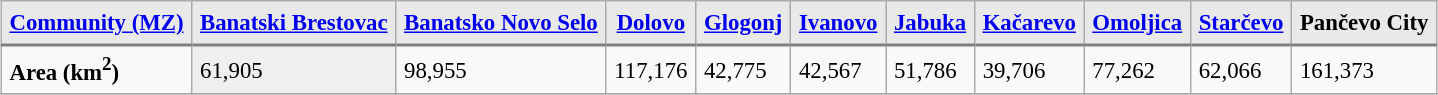<table border="1" cellpadding="5" cellspacing="0" style="margin: 10px 0 10px 25px; background: #f9f9f9; border: 1px #AAA solid; border-collapse: collapse; font-size: 95%; float: center;">
<tr>
<th style="background: #E9E9E9; border-bottom: 2px solid gray;"><strong><a href='#'>Community (MZ)</a></strong></th>
<th style="background: #E9E9E9; border-bottom: 2px solid gray;"><a href='#'>Banatski Brestovac</a></th>
<th style="background: #E9E9E9; border-bottom: 2px solid gray;"><a href='#'>Banatsko Novo Selo</a></th>
<th style="background: #E9E9E9; border-bottom: 2px solid gray;"><a href='#'>Dolovo</a></th>
<th style="background: #E9E9E9; border-bottom: 2px solid gray;"><a href='#'>Glogonj</a></th>
<th style="background: #E9E9E9; border-bottom: 2px solid gray;"><a href='#'>Ivanovo</a></th>
<th style="background: #E9E9E9; border-bottom: 2px solid gray;"><a href='#'>Jabuka</a></th>
<th style="background: #E9E9E9; border-bottom: 2px solid gray;"><a href='#'>Kačarevo</a></th>
<th style="background: #E9E9E9; border-bottom: 2px solid gray;"><a href='#'>Omoljica</a></th>
<th style="background: #E9E9E9; border-bottom: 2px solid gray;"><a href='#'>Starčevo</a></th>
<th style="background: #E9E9E9; border-bottom: 2px solid gray;">Pančevo City</th>
</tr>
<tr>
<td><strong>Area (km<sup>2</sup>)</strong></td>
<td style="background: #efefef;">61,905</td>
<td>98,955</td>
<td>117,176</td>
<td>42,775</td>
<td>42,567</td>
<td>51,786</td>
<td>39,706</td>
<td>77,262</td>
<td>62,066</td>
<td>161,373</td>
</tr>
<tr>
</tr>
</table>
